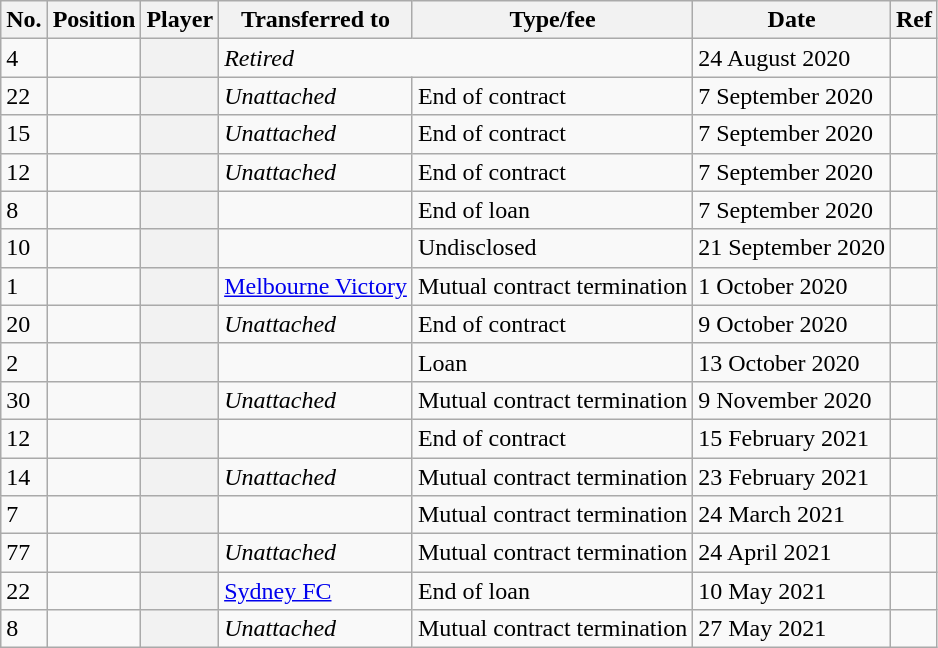<table class="wikitable plainrowheaders sortable" style="text-align:center; text-align:left">
<tr>
<th scope="col">No.</th>
<th scope="col">Position</th>
<th scope="col">Player</th>
<th scope="col">Transferred to</th>
<th scope="col">Type/fee</th>
<th scope="col">Date</th>
<th scope="col" class="unsortable">Ref</th>
</tr>
<tr>
<td>4</td>
<td></td>
<th scope="row"></th>
<td colspan="2"><em>Retired</em></td>
<td>24 August 2020</td>
<td></td>
</tr>
<tr>
<td>22</td>
<td></td>
<th scope="row"></th>
<td><em>Unattached</em></td>
<td>End of contract</td>
<td>7 September 2020</td>
<td></td>
</tr>
<tr>
<td>15</td>
<td></td>
<th scope="row"></th>
<td><em>Unattached</em></td>
<td>End of contract</td>
<td>7 September 2020</td>
<td></td>
</tr>
<tr>
<td>12</td>
<td></td>
<th scope="row"></th>
<td><em>Unattached</em></td>
<td>End of contract</td>
<td>7 September 2020</td>
<td></td>
</tr>
<tr>
<td>8</td>
<td></td>
<th scope="row"></th>
<td></td>
<td>End of loan</td>
<td>7 September 2020</td>
<td></td>
</tr>
<tr>
<td>10</td>
<td></td>
<th scope="row"></th>
<td></td>
<td>Undisclosed</td>
<td>21 September 2020</td>
<td></td>
</tr>
<tr>
<td>1</td>
<td></td>
<th scope="row"></th>
<td><a href='#'>Melbourne Victory</a></td>
<td>Mutual contract termination</td>
<td>1 October 2020</td>
<td></td>
</tr>
<tr>
<td>20</td>
<td></td>
<th scope="row"></th>
<td><em>Unattached</em></td>
<td>End of contract</td>
<td>9 October 2020</td>
<td></td>
</tr>
<tr>
<td>2</td>
<td></td>
<th scope="row"></th>
<td></td>
<td>Loan</td>
<td>13 October 2020</td>
<td></td>
</tr>
<tr>
<td>30</td>
<td></td>
<th scope="row"></th>
<td><em>Unattached</em></td>
<td>Mutual contract termination</td>
<td>9 November 2020</td>
<td></td>
</tr>
<tr>
<td>12</td>
<td></td>
<th scope="row"></th>
<td></td>
<td>End of contract</td>
<td>15 February 2021</td>
<td></td>
</tr>
<tr>
<td>14</td>
<td></td>
<th scope="row"></th>
<td><em>Unattached</em></td>
<td>Mutual contract termination</td>
<td>23 February 2021</td>
<td></td>
</tr>
<tr>
<td>7</td>
<td></td>
<th scope="row"></th>
<td></td>
<td>Mutual contract termination</td>
<td>24 March 2021</td>
<td></td>
</tr>
<tr>
<td>77</td>
<td></td>
<th scope="row"></th>
<td><em>Unattached</em></td>
<td>Mutual contract termination</td>
<td>24 April 2021</td>
<td></td>
</tr>
<tr>
<td>22</td>
<td></td>
<th scope="row"></th>
<td><a href='#'>Sydney FC</a></td>
<td>End of loan</td>
<td>10 May 2021</td>
<td></td>
</tr>
<tr>
<td>8</td>
<td></td>
<th scope="row"></th>
<td><em>Unattached</em></td>
<td>Mutual contract termination</td>
<td>27 May 2021</td>
<td></td>
</tr>
</table>
